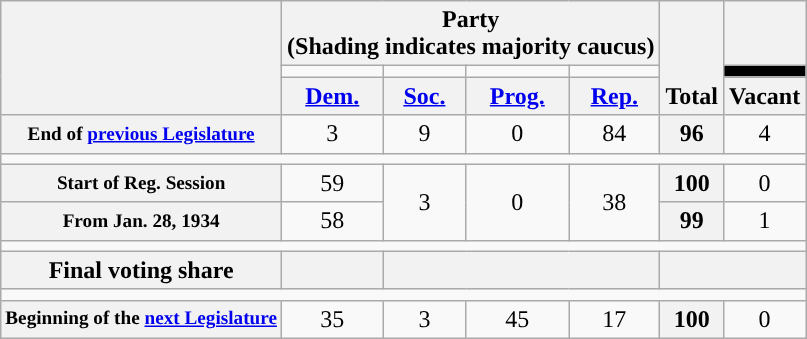<table class=wikitable style="text-align:center">
<tr style="vertical-align:bottom;">
<th rowspan=3></th>
<th colspan=4>Party <div>(Shading indicates majority caucus)</div></th>
<th rowspan=3>Total</th>
<th></th>
</tr>
<tr style="height:5px">
<td style="background-color:"></td>
<td style="background-color:"></td>
<td style="background-color:"></td>
<td style="background-color:"></td>
<td style="background:black;"></td>
</tr>
<tr>
<th><a href='#'>Dem.</a></th>
<th><a href='#'>Soc.</a></th>
<th><a href='#'>Prog.</a></th>
<th><a href='#'>Rep.</a></th>
<th>Vacant</th>
</tr>
<tr>
<th style="font-size:80%;">End of <a href='#'>previous Legislature</a></th>
<td>3</td>
<td>9</td>
<td>0</td>
<td>84</td>
<th>96</th>
<td>4</td>
</tr>
<tr>
<td colspan=8></td>
</tr>
<tr>
<th style="font-size:80%;">Start of Reg. Session</th>
<td>59</td>
<td rowspan="2">3</td>
<td rowspan="2">0</td>
<td rowspan="2">38</td>
<th>100</th>
<td>0</td>
</tr>
<tr>
<th style="font-size:80%;">From Jan. 28, 1934</th>
<td>58</td>
<th>99</th>
<td>1</td>
</tr>
<tr>
<td colspan=8></td>
</tr>
<tr>
<th>Final voting share</th>
<th></th>
<th colspan=3></th>
<th colspan=2></th>
</tr>
<tr>
<td colspan=8></td>
</tr>
<tr>
<th style="font-size:80%;">Beginning of the <a href='#'>next Legislature</a></th>
<td>35</td>
<td>3</td>
<td>45</td>
<td>17</td>
<th>100</th>
<td>0</td>
</tr>
</table>
